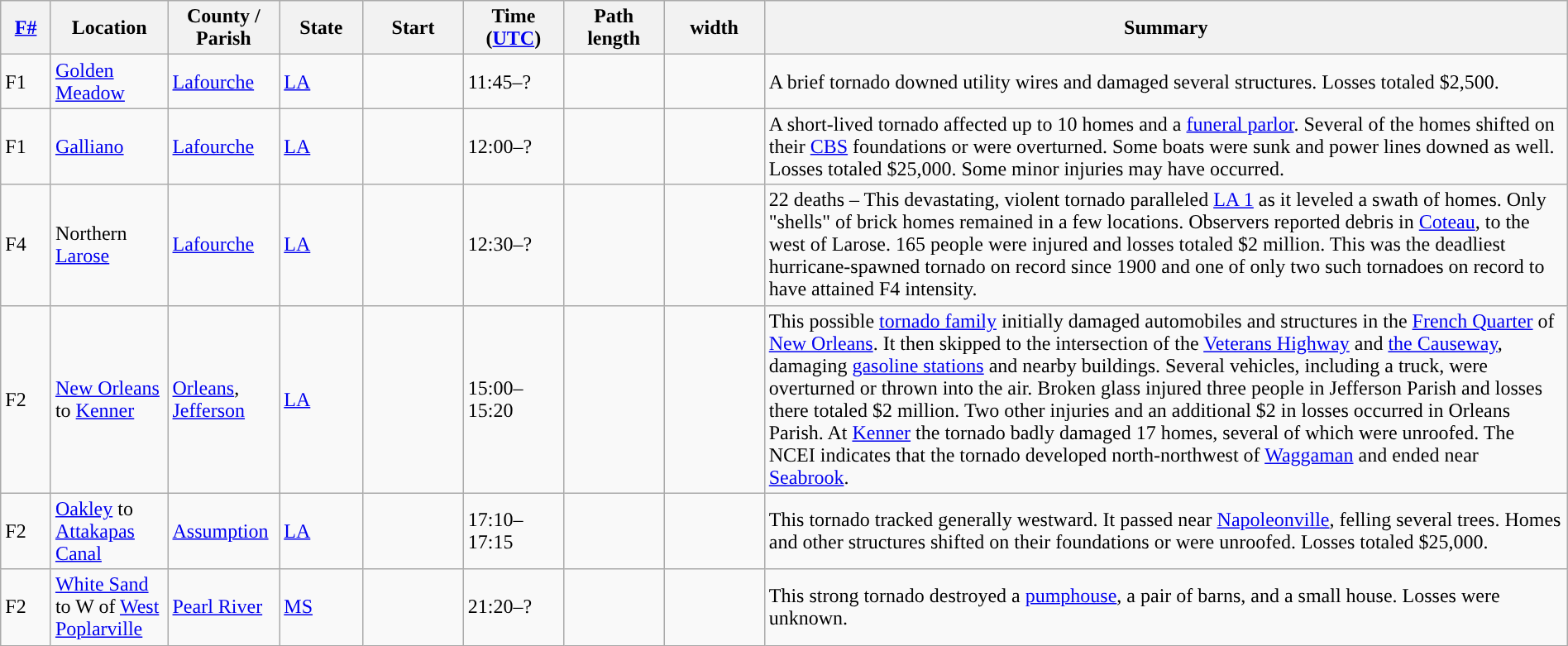<table class="wikitable sortable" style="width:100%;">
<tr>
<th scope="col"  style="width:3%; text-align:center;"><a href='#'>F#</a></th>
<th scope="col"  style="width:7%; text-align:center;" class="unsortable">Location</th>
<th scope="col"  style="width:6%; text-align:center;" class="unsortable">County / Parish</th>
<th scope="col"  style="width:5%; text-align:center;">State</th>
<th scope="col"  style="width:6%; text-align:center;">Start<br></th>
<th scope="col"  style="width:6%; text-align:center;">Time (<a href='#'>UTC</a>)</th>
<th scope="col"  style="width:6%; text-align:center;">Path length</th>
<th scope="col"  style="width:6%; text-align:center;"> width</th>
<th scope="col" class="unsortable" style="width:48%; text-align:center;">Summary</th>
</tr>
<tr>
<td>F1</td>
<td><a href='#'>Golden Meadow</a></td>
<td><a href='#'>Lafourche</a></td>
<td><a href='#'>LA</a></td>
<td></td>
<td>11:45–?</td>
<td></td>
<td></td>
<td>A brief tornado downed utility wires and damaged several structures. Losses totaled $2,500.</td>
</tr>
<tr>
<td>F1</td>
<td><a href='#'>Galliano</a></td>
<td><a href='#'>Lafourche</a></td>
<td><a href='#'>LA</a></td>
<td></td>
<td>12:00–?</td>
<td></td>
<td></td>
<td>A short-lived tornado affected up to 10 homes and a <a href='#'>funeral parlor</a>. Several of the homes shifted on their <a href='#'>CBS</a> foundations or were overturned. Some boats were sunk and power lines downed as well. Losses totaled $25,000. Some minor injuries may have occurred.</td>
</tr>
<tr>
<td>F4</td>
<td>Northern <a href='#'>Larose</a></td>
<td><a href='#'>Lafourche</a></td>
<td><a href='#'>LA</a></td>
<td></td>
<td>12:30–?</td>
<td></td>
<td></td>
<td>22 deaths – This devastating, violent tornado paralleled <a href='#'>LA 1</a> as it leveled a  swath of homes. Only "shells" of brick homes remained in a few locations. Observers reported debris in <a href='#'>Coteau</a>,  to the west of Larose. 165 people were injured and losses totaled $2 million. This was the deadliest hurricane-spawned tornado on record since 1900 and one of only two such tornadoes on record to have attained F4 intensity.</td>
</tr>
<tr>
<td>F2</td>
<td><a href='#'>New Orleans</a> to <a href='#'>Kenner</a></td>
<td><a href='#'>Orleans</a>, <a href='#'>Jefferson</a></td>
<td><a href='#'>LA</a></td>
<td></td>
<td>15:00–15:20</td>
<td></td>
<td></td>
<td>This possible <a href='#'>tornado family</a> initially damaged automobiles and structures in the <a href='#'>French Quarter</a> of <a href='#'>New Orleans</a>. It then skipped to the intersection of the <a href='#'>Veterans Highway</a> and <a href='#'>the Causeway</a>, damaging <a href='#'>gasoline stations</a> and nearby buildings. Several vehicles, including a truck, were overturned or thrown into the air. Broken glass injured three people in Jefferson Parish and losses there totaled $2 million. Two other injuries and an additional $2 in losses occurred in Orleans Parish. At <a href='#'>Kenner</a> the tornado badly damaged 17 homes, several of which were unroofed. The NCEI indicates that the tornado developed north-northwest of <a href='#'>Waggaman</a> and ended near <a href='#'>Seabrook</a>.</td>
</tr>
<tr>
<td>F2</td>
<td><a href='#'>Oakley</a> to <a href='#'>Attakapas Canal</a></td>
<td><a href='#'>Assumption</a></td>
<td><a href='#'>LA</a></td>
<td></td>
<td>17:10–17:15</td>
<td></td>
<td></td>
<td>This tornado tracked generally westward. It passed near <a href='#'>Napoleonville</a>, felling several trees. Homes and other structures shifted on their foundations or were unroofed. Losses totaled $25,000.</td>
</tr>
<tr>
<td>F2</td>
<td><a href='#'>White Sand</a> to W of <a href='#'>West Poplarville</a></td>
<td><a href='#'>Pearl River</a></td>
<td><a href='#'>MS</a></td>
<td></td>
<td>21:20–?</td>
<td></td>
<td></td>
<td>This strong tornado destroyed a <a href='#'>pumphouse</a>, a pair of barns, and a small house. Losses were unknown.</td>
</tr>
</table>
